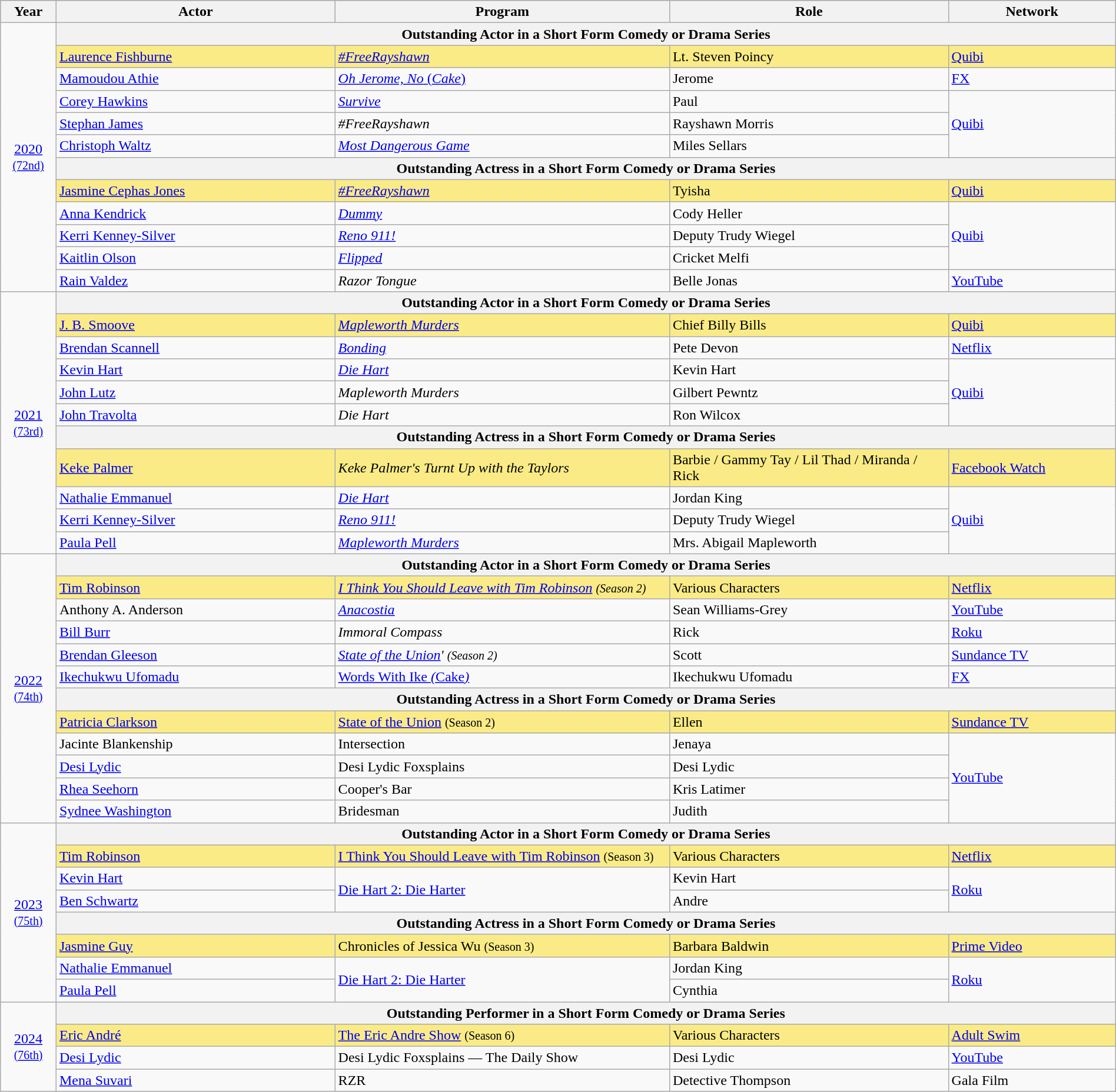<table class="wikitable" style="width:100%">
<tr bgcolor="#bebebe">
<th width="5%">Year</th>
<th width="25%">Actor</th>
<th width="30%">Program</th>
<th width="25%">Role</th>
<th width="15%">Network</th>
</tr>
<tr>
<td rowspan=12 style="text-align:center"><a href='#'>2020</a><br><small><a href='#'>(72nd)</a></small></td>
<th colspan="4">Outstanding Actor in a Short Form Comedy or Drama Series</th>
</tr>
<tr style="background:#FAEB86">
<td><a href='#'>Laurence Fishburne</a></td>
<td><em><a href='#'>#FreeRayshawn</a></em></td>
<td>Lt. Steven Poincy</td>
<td><a href='#'>Quibi</a></td>
</tr>
<tr>
<td><a href='#'>Mamoudou Athie</a></td>
<td><a href='#'><em>Oh Jerome, No</em> (<em>Cake</em>)</a></td>
<td>Jerome</td>
<td><a href='#'>FX</a></td>
</tr>
<tr>
<td><a href='#'>Corey Hawkins</a></td>
<td><em><a href='#'>Survive</a></em></td>
<td>Paul</td>
<td rowspan="3"><a href='#'>Quibi</a></td>
</tr>
<tr>
<td><a href='#'>Stephan James</a></td>
<td><em>#FreeRayshawn</em></td>
<td>Rayshawn Morris</td>
</tr>
<tr>
<td><a href='#'>Christoph Waltz</a></td>
<td><em><a href='#'>Most Dangerous Game</a></em></td>
<td>Miles Sellars</td>
</tr>
<tr>
<th colspan="4">Outstanding Actress in a Short Form Comedy or Drama Series</th>
</tr>
<tr style="background:#FAEB86">
<td><a href='#'>Jasmine Cephas Jones</a></td>
<td><em><a href='#'>#FreeRayshawn</a></em></td>
<td>Tyisha</td>
<td><a href='#'>Quibi</a></td>
</tr>
<tr>
<td><a href='#'>Anna Kendrick</a></td>
<td><em><a href='#'>Dummy</a></em></td>
<td>Cody Heller</td>
<td rowspan=3><a href='#'>Quibi</a></td>
</tr>
<tr>
<td><a href='#'>Kerri Kenney-Silver</a></td>
<td><em><a href='#'>Reno 911!</a></em></td>
<td>Deputy Trudy Wiegel</td>
</tr>
<tr>
<td><a href='#'>Kaitlin Olson</a></td>
<td><em><a href='#'>Flipped</a></em></td>
<td>Cricket Melfi</td>
</tr>
<tr>
<td><a href='#'>Rain Valdez</a></td>
<td><em>Razor Tongue</em></td>
<td>Belle Jonas</td>
<td><a href='#'>YouTube</a></td>
</tr>
<tr>
<td rowspan=11 style="text-align:center"><a href='#'>2021</a><br><small><a href='#'>(73rd)</a></small></td>
<th colspan="4">Outstanding Actor in a Short Form Comedy or Drama Series</th>
</tr>
<tr style="background:#FAEB86">
<td><a href='#'>J. B. Smoove</a></td>
<td><em><a href='#'>Mapleworth Murders</a></em></td>
<td>Chief Billy Bills</td>
<td><a href='#'>Quibi</a></td>
</tr>
<tr>
<td><a href='#'>Brendan Scannell</a></td>
<td><em><a href='#'>Bonding</a></em></td>
<td>Pete Devon</td>
<td><a href='#'>Netflix</a></td>
</tr>
<tr>
<td><a href='#'>Kevin Hart</a></td>
<td><em><a href='#'>Die Hart</a></em></td>
<td>Kevin Hart</td>
<td rowspan="3"><a href='#'>Quibi</a></td>
</tr>
<tr>
<td><a href='#'>John Lutz</a></td>
<td><em>Mapleworth Murders</em></td>
<td>Gilbert Pewntz</td>
</tr>
<tr>
<td><a href='#'>John Travolta</a></td>
<td><em>Die Hart</em></td>
<td>Ron Wilcox</td>
</tr>
<tr>
<th colspan="4">Outstanding Actress in a Short Form Comedy or Drama Series</th>
</tr>
<tr style="background:#FAEB86">
<td><a href='#'>Keke Palmer</a></td>
<td><em>Keke Palmer's Turnt Up with the Taylors</em></td>
<td>Barbie / Gammy Tay / Lil Thad / Miranda / Rick</td>
<td><a href='#'>Facebook Watch</a></td>
</tr>
<tr>
<td><a href='#'>Nathalie Emmanuel</a></td>
<td><em><a href='#'>Die Hart</a></em></td>
<td>Jordan King</td>
<td rowspan=3><a href='#'>Quibi</a></td>
</tr>
<tr>
<td><a href='#'>Kerri Kenney-Silver</a></td>
<td><em><a href='#'>Reno 911!</a></em></td>
<td>Deputy Trudy Wiegel</td>
</tr>
<tr>
<td><a href='#'>Paula Pell</a></td>
<td><em><a href='#'>Mapleworth Murders</a></em></td>
<td>Mrs. Abigail Mapleworth</td>
</tr>
<tr>
<td rowspan=12 style="text-align:center"><a href='#'>2022</a><br><small><a href='#'>(74th)</a></small></td>
<th colspan="4">Outstanding Actor in a Short Form Comedy or Drama Series</th>
</tr>
<tr style="background:#FAEB86">
<td><a href='#'>Tim Robinson</a></td>
<td><em><a href='#'>I Think You Should Leave with Tim Robinson</a>  <small>(Season 2)</small></em></td>
<td>Various Characters</td>
<td><a href='#'>Netflix</a></td>
</tr>
<tr>
<td>Anthony A. Anderson</td>
<td><em><a href='#'>Anacostia</a></em></td>
<td>Sean Williams-Grey</td>
<td><a href='#'>YouTube</a></td>
</tr>
<tr>
<td><a href='#'>Bill Burr</a></td>
<td><em>Immoral Compass</em></td>
<td>Rick</td>
<td><a href='#'>Roku</a></td>
</tr>
<tr>
<td><a href='#'>Brendan Gleeson</a></td>
<td><em><a href='#'>State of the Union</a>'  <small>(Season 2)</small><strong></td>
<td>Scott</td>
<td><a href='#'>Sundance TV</a></td>
</tr>
<tr>
<td><a href='#'>Ikechukwu Ufomadu</a></td>
<td><a href='#'></em>Words With Ike<em> (</em>Cake<em>)</a></td>
<td>Ikechukwu Ufomadu</td>
<td><a href='#'>FX</a></td>
</tr>
<tr>
<th colspan="4">Outstanding Actress in a Short Form Comedy or Drama Series</th>
</tr>
<tr style="background:#FAEB86">
<td><a href='#'>Patricia Clarkson</a></td>
<td></em><a href='#'>State of the Union</a>  <small>(Season 2)</small><em></td>
<td>Ellen</td>
<td><a href='#'>Sundance TV</a></td>
</tr>
<tr>
<td>Jacinte Blankenship</td>
<td></em>Intersection<em></td>
<td>Jenaya</td>
<td rowspan="4"><a href='#'>YouTube</a></td>
</tr>
<tr>
<td><a href='#'>Desi Lydic</a></td>
<td></em>Desi Lydic Foxsplains<em></td>
<td>Desi Lydic</td>
</tr>
<tr>
<td><a href='#'>Rhea Seehorn</a></td>
<td></em>Cooper's Bar<em></td>
<td>Kris Latimer</td>
</tr>
<tr>
<td><a href='#'>Sydnee Washington</a></td>
<td></em>Bridesman<em></td>
<td>Judith</td>
</tr>
<tr>
<td rowspan=8 style="text-align:center"><a href='#'>2023</a><br><small><a href='#'>(75th)</a></small></td>
<th colspan="4">Outstanding Actor in a Short Form Comedy or Drama Series</th>
</tr>
<tr style="background:#FAEB86">
<td><a href='#'>Tim Robinson</a></td>
<td></em><a href='#'>I Think You Should Leave with Tim Robinson</a>  <small>(Season 3)</small><em></td>
<td>Various Characters</td>
<td><a href='#'>Netflix</a></td>
</tr>
<tr>
<td><a href='#'>Kevin Hart</a></td>
<td rowspan="2"></em><a href='#'>Die Hart 2: Die Harter</a><em></td>
<td>Kevin Hart</td>
<td rowspan="2"><a href='#'>Roku</a></td>
</tr>
<tr>
<td><a href='#'>Ben Schwartz</a></td>
<td>Andre</td>
</tr>
<tr>
<th colspan="4">Outstanding Actress in a Short Form Comedy or Drama Series</th>
</tr>
<tr style="background:#FAEB86">
<td><a href='#'>Jasmine Guy</a></td>
<td></em>Chronicles of Jessica Wu <small>(Season 3)</small><em></td>
<td>Barbara Baldwin</td>
<td><a href='#'>Prime Video</a></td>
</tr>
<tr>
<td><a href='#'>Nathalie Emmanuel</a></td>
<td rowspan="2"></em><a href='#'>Die Hart 2: Die Harter</a><em></td>
<td>Jordan King</td>
<td rowspan="2"><a href='#'>Roku</a></td>
</tr>
<tr>
<td><a href='#'>Paula Pell</a></td>
<td>Cynthia</td>
</tr>
<tr>
<td rowspan=4 style="text-align:center"><a href='#'>2024</a><br><small><a href='#'>(76th)</a></small></td>
<th colspan="4">Outstanding Performer in a Short Form Comedy or Drama Series</th>
</tr>
<tr style="background:#FAEB86">
<td><a href='#'>Eric André</a></td>
<td></em><a href='#'>The Eric Andre Show</a>  <small>(Season 6)</small><em></td>
<td>Various Characters</td>
<td><a href='#'>Adult Swim</a></td>
</tr>
<tr>
<td><a href='#'>Desi Lydic</a></td>
<td></em>Desi Lydic Foxsplains — The Daily Show<em></td>
<td>Desi Lydic</td>
<td><a href='#'>YouTube</a></td>
</tr>
<tr>
<td><a href='#'>Mena Suvari</a></td>
<td></em>RZR<em></td>
<td>Detective Thompson</td>
<td>Gala Film</td>
</tr>
</table>
